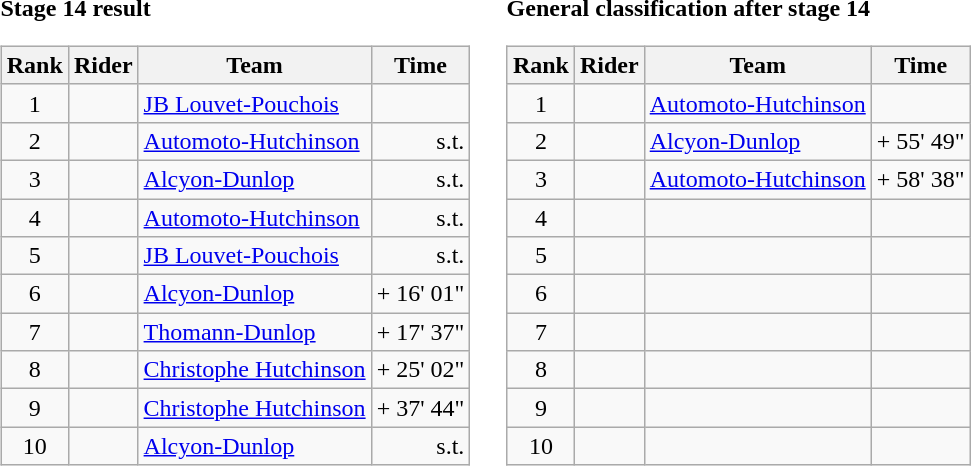<table>
<tr>
<td><strong>Stage 14 result</strong><br><table class="wikitable">
<tr>
<th scope="col">Rank</th>
<th scope="col">Rider</th>
<th scope="col">Team</th>
<th scope="col">Time</th>
</tr>
<tr>
<td style="text-align:center;">1</td>
<td></td>
<td><a href='#'>JB Louvet-Pouchois</a></td>
<td style="text-align:right;"></td>
</tr>
<tr>
<td style="text-align:center;">2</td>
<td></td>
<td><a href='#'>Automoto-Hutchinson</a></td>
<td style="text-align:right;">s.t.</td>
</tr>
<tr>
<td style="text-align:center;">3</td>
<td></td>
<td><a href='#'>Alcyon-Dunlop</a></td>
<td style="text-align:right;">s.t.</td>
</tr>
<tr>
<td style="text-align:center;">4</td>
<td></td>
<td><a href='#'>Automoto-Hutchinson</a></td>
<td style="text-align:right;">s.t.</td>
</tr>
<tr>
<td style="text-align:center;">5</td>
<td></td>
<td><a href='#'>JB Louvet-Pouchois</a></td>
<td style="text-align:right;">s.t.</td>
</tr>
<tr>
<td style="text-align:center;">6</td>
<td></td>
<td><a href='#'>Alcyon-Dunlop</a></td>
<td style="text-align:right;">+ 16' 01"</td>
</tr>
<tr>
<td style="text-align:center;">7</td>
<td></td>
<td><a href='#'>Thomann-Dunlop</a></td>
<td style="text-align:right;">+ 17' 37"</td>
</tr>
<tr>
<td style="text-align:center;">8</td>
<td></td>
<td><a href='#'>Christophe Hutchinson</a></td>
<td style="text-align:right;">+ 25' 02"</td>
</tr>
<tr>
<td style="text-align:center;">9</td>
<td></td>
<td><a href='#'>Christophe Hutchinson</a></td>
<td style="text-align:right;">+ 37' 44"</td>
</tr>
<tr>
<td style="text-align:center;">10</td>
<td></td>
<td><a href='#'>Alcyon-Dunlop</a></td>
<td style="text-align:right;">s.t.</td>
</tr>
</table>
</td>
<td></td>
<td><strong>General classification after stage 14</strong><br><table class="wikitable">
<tr>
<th scope="col">Rank</th>
<th scope="col">Rider</th>
<th scope="col">Team</th>
<th scope="col">Time</th>
</tr>
<tr>
<td style="text-align:center;">1</td>
<td></td>
<td><a href='#'>Automoto-Hutchinson</a></td>
<td style="text-align:right;"></td>
</tr>
<tr>
<td style="text-align:center;">2</td>
<td></td>
<td><a href='#'>Alcyon-Dunlop</a></td>
<td style="text-align:right;">+ 55' 49"</td>
</tr>
<tr>
<td style="text-align:center;">3</td>
<td></td>
<td><a href='#'>Automoto-Hutchinson</a></td>
<td style="text-align:right;">+ 58' 38"</td>
</tr>
<tr>
<td style="text-align:center;">4</td>
<td></td>
<td></td>
<td></td>
</tr>
<tr>
<td style="text-align:center;">5</td>
<td></td>
<td></td>
<td></td>
</tr>
<tr>
<td style="text-align:center;">6</td>
<td></td>
<td></td>
<td></td>
</tr>
<tr>
<td style="text-align:center;">7</td>
<td></td>
<td></td>
<td></td>
</tr>
<tr>
<td style="text-align:center;">8</td>
<td></td>
<td></td>
<td></td>
</tr>
<tr>
<td style="text-align:center;">9</td>
<td></td>
<td></td>
<td></td>
</tr>
<tr>
<td style="text-align:center;">10</td>
<td></td>
<td></td>
<td></td>
</tr>
</table>
</td>
</tr>
</table>
